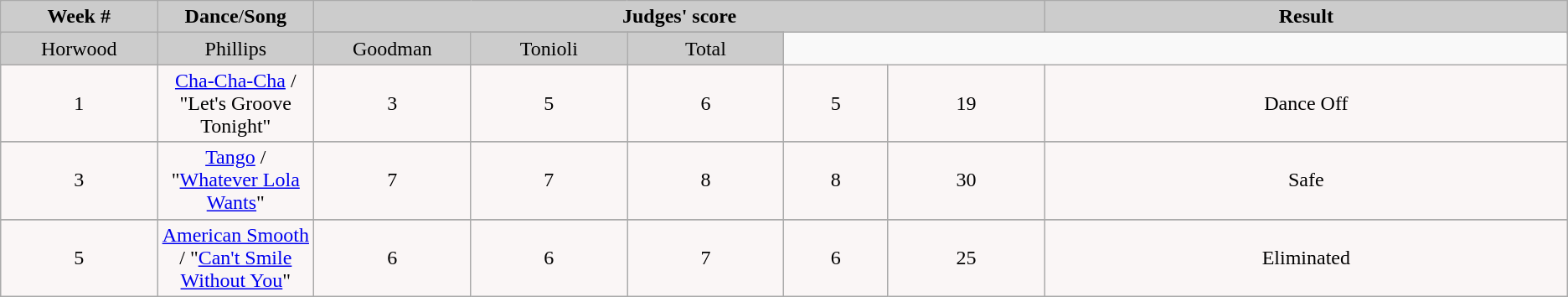<table class="wikitable" align="left".>
<tr>
<td rowspan="2" bgcolor="CCCCCC" align="Center"><strong>Week #</strong></td>
<td rowspan="2" bgcolor="CCCCCC" align="Center"><strong>Dance</strong>/<strong>Song</strong></td>
<td colspan="5" bgcolor="CCCCCC" align="Center"><strong>Judges' score</strong></td>
<td rowspan="2" bgcolor="CCCCCC" align="Center"><strong>Result</strong></td>
</tr>
<tr>
</tr>
<tr>
<td bgcolor="CCCCCC" width="10%" align="center">Horwood</td>
<td bgcolor="CCCCCC" width="10%" align="center">Phillips</td>
<td bgcolor="CCCCCC" width="10%" align="center">Goodman</td>
<td bgcolor="CCCCCC" width="10%" align="center">Tonioli</td>
<td bgcolor="CCCCCC" width="10%" align="center">Total</td>
</tr>
<tr>
</tr>
<tr>
<td align="center" bgcolor="FAF6F6">1</td>
<td align="center" bgcolor="FAF6F6"><a href='#'>Cha-Cha-Cha</a> / "Let's Groove Tonight"</td>
<td align="center" bgcolor="FAF6F6">3</td>
<td align="center" bgcolor="FAF6F6">5</td>
<td align="center" bgcolor="FAF6F6">6</td>
<td align="center" bgcolor="FAF6F6">5</td>
<td align="center" bgcolor="FAF6F6">19</td>
<td align="center" bgcolor="FAF6F6">Dance Off</td>
</tr>
<tr>
</tr>
<tr>
<td align="center" bgcolor="FAF6F6">3</td>
<td align="center" bgcolor="FAF6F6"><a href='#'>Tango</a> / "<a href='#'>Whatever Lola Wants</a>"</td>
<td align="center" bgcolor="FAF6F6">7</td>
<td align="center" bgcolor="FAF6F6">7</td>
<td align="center" bgcolor="FAF6F6">8</td>
<td align="center" bgcolor="FAF6F6">8</td>
<td align="center" bgcolor="FAF6F6">30</td>
<td align="center" bgcolor="FAF6F6">Safe</td>
</tr>
<tr>
</tr>
<tr>
<td align="center" bgcolor="FAF6F6">5</td>
<td align="center" bgcolor="FAF6F6"><a href='#'>American Smooth</a> / "<a href='#'>Can't Smile Without You</a>"</td>
<td align="center" bgcolor="FAF6F6">6</td>
<td align="center" bgcolor="FAF6F6">6</td>
<td align="center" bgcolor="FAF6F6">7</td>
<td align="center" bgcolor="FAF6F6">6</td>
<td align="center" bgcolor="FAF6F6">25</td>
<td align="center" bgcolor="FAF6F6">Eliminated</td>
</tr>
</table>
